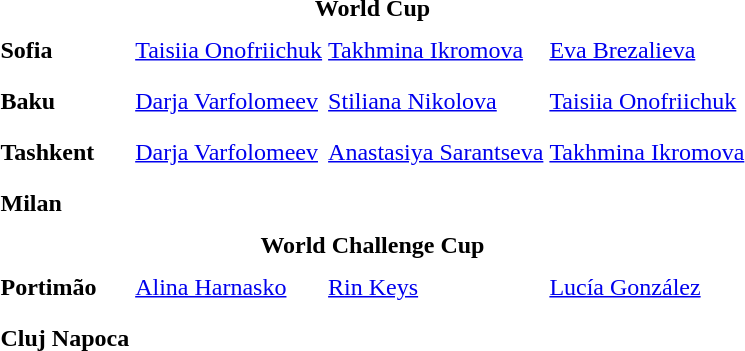<table>
<tr>
<td colspan="4" style="text-align:center;"><strong>World Cup</strong></td>
</tr>
<tr>
<th scope=row style="text-align:left">Sofia</th>
<td style="height:30px;"> <a href='#'>Taisiia Onofriichuk</a></td>
<td style="height:30px;"> <a href='#'>Takhmina Ikromova</a></td>
<td style="height:30px;"> <a href='#'>Eva Brezalieva</a></td>
</tr>
<tr>
<th scope=row style="text-align:left">Baku</th>
<td style="height:30px;"> <a href='#'>Darja Varfolomeev</a></td>
<td style="height:30px;"> <a href='#'>Stiliana Nikolova</a></td>
<td style="height:30px;"> <a href='#'>Taisiia Onofriichuk</a></td>
</tr>
<tr>
<th scope=row style="text-align:left">Tashkent</th>
<td style="height:30px;"> <a href='#'>Darja Varfolomeev</a></td>
<td style="height:30px;"> <a href='#'>Anastasiya Sarantseva</a></td>
<td style="height:30px;"> <a href='#'>Takhmina Ikromova</a></td>
</tr>
<tr>
<th scope=row style="text-align:left">Milan</th>
<td style="height:30px;"></td>
<td style="height:30px;"></td>
<td style="height:30px;"></td>
</tr>
<tr>
<td colspan="4" style="text-align:center;"><strong>World Challenge Cup</strong></td>
</tr>
<tr>
<th scope=row style="text-align:left">Portimão</th>
<td style="height:30px;"> <a href='#'>Alina Harnasko</a></td>
<td style="height:30px;"> <a href='#'>Rin Keys</a></td>
<td style="height:30px;"> <a href='#'>Lucía González</a></td>
</tr>
<tr>
<th scope=row style="text-align:left">Cluj Napoca</th>
<td style="height:30px;"></td>
<td style="height:30px;"></td>
<td style="height:30px;"></td>
</tr>
<tr>
</tr>
</table>
